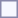<table style="border:1px solid #8888aa; background-color:#f7f8ff; padding:5px; font-size:95%; margin: 0px 12px 12px 0px;">
<tr>
</tr>
</table>
